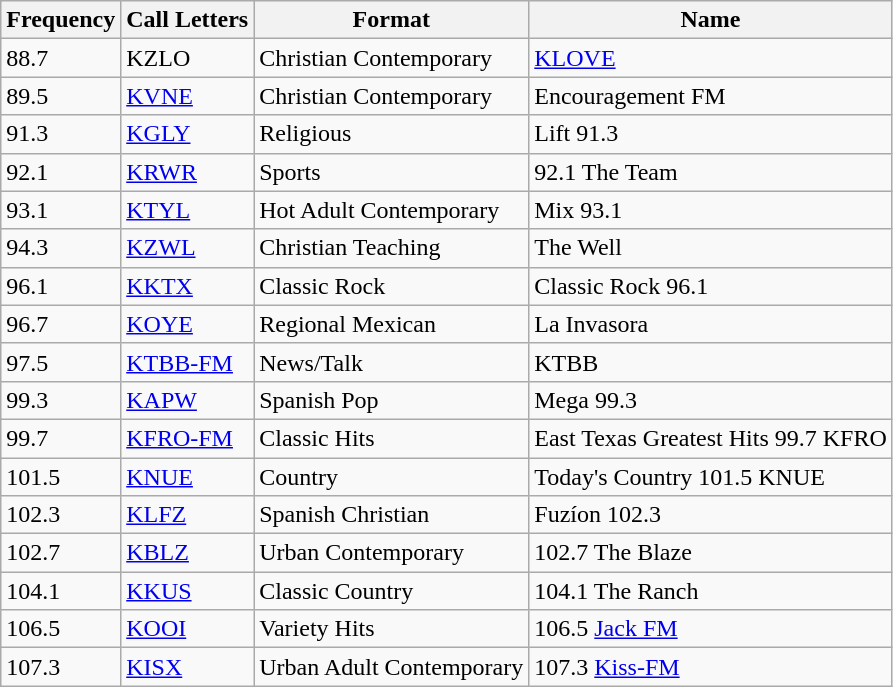<table class="wikitable sortable">
<tr>
<th valign="bottom">Frequency<br></th>
<th valign="bottom">Call Letters<br></th>
<th valign="bottom">Format<br></th>
<th valign="bottom">Name<br></th>
</tr>
<tr>
<td>88.7</td>
<td>KZLO</td>
<td>Christian Contemporary</td>
<td><a href='#'>KLOVE</a></td>
</tr>
<tr>
<td>89.5</td>
<td><a href='#'>KVNE</a></td>
<td>Christian Contemporary</td>
<td>Encouragement FM</td>
</tr>
<tr>
<td>91.3</td>
<td><a href='#'>KGLY</a></td>
<td>Religious</td>
<td>Lift 91.3</td>
</tr>
<tr>
<td>92.1</td>
<td><a href='#'>KRWR</a></td>
<td>Sports</td>
<td>92.1 The Team</td>
</tr>
<tr>
<td>93.1</td>
<td><a href='#'>KTYL</a></td>
<td>Hot Adult Contemporary</td>
<td>Mix 93.1</td>
</tr>
<tr>
<td>94.3</td>
<td><a href='#'>KZWL</a></td>
<td>Christian Teaching</td>
<td>The Well</td>
</tr>
<tr>
<td>96.1</td>
<td><a href='#'>KKTX</a></td>
<td>Classic Rock</td>
<td>Classic Rock 96.1</td>
</tr>
<tr>
<td>96.7</td>
<td><a href='#'>KOYE</a></td>
<td>Regional Mexican</td>
<td>La Invasora</td>
</tr>
<tr>
<td>97.5</td>
<td><a href='#'>KTBB-FM</a></td>
<td>News/Talk</td>
<td>KTBB</td>
</tr>
<tr>
<td>99.3</td>
<td><a href='#'>KAPW</a></td>
<td>Spanish Pop</td>
<td>Mega 99.3</td>
</tr>
<tr>
<td>99.7</td>
<td><a href='#'>KFRO-FM</a></td>
<td>Classic Hits</td>
<td>East Texas Greatest Hits 99.7 KFRO</td>
</tr>
<tr>
<td>101.5</td>
<td><a href='#'>KNUE</a></td>
<td>Country</td>
<td>Today's Country 101.5 KNUE</td>
</tr>
<tr>
<td>102.3</td>
<td><a href='#'>KLFZ</a></td>
<td>Spanish Christian</td>
<td>Fuzíon 102.3</td>
</tr>
<tr>
<td>102.7</td>
<td><a href='#'>KBLZ</a></td>
<td>Urban Contemporary</td>
<td>102.7 The Blaze</td>
</tr>
<tr>
<td>104.1</td>
<td><a href='#'>KKUS</a></td>
<td>Classic Country</td>
<td>104.1 The Ranch</td>
</tr>
<tr>
<td>106.5</td>
<td><a href='#'>KOOI</a></td>
<td>Variety Hits</td>
<td>106.5 <a href='#'>Jack FM</a></td>
</tr>
<tr>
<td>107.3</td>
<td><a href='#'>KISX</a></td>
<td>Urban Adult Contemporary</td>
<td>107.3 <a href='#'>Kiss-FM</a></td>
</tr>
</table>
